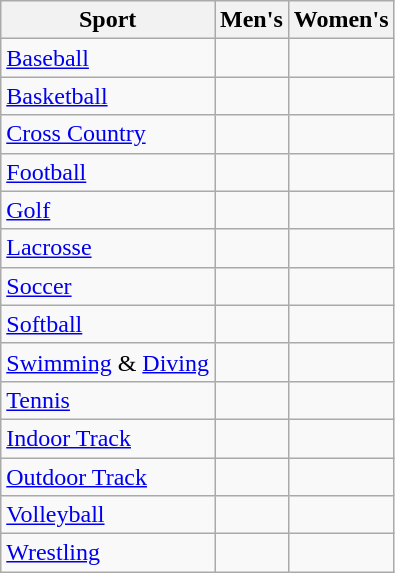<table class="wikitable" style=>
<tr>
<th>Sport</th>
<th>Men's</th>
<th>Women's</th>
</tr>
<tr>
<td><a href='#'>Baseball</a></td>
<td></td>
<td></td>
</tr>
<tr>
<td><a href='#'>Basketball</a></td>
<td></td>
<td></td>
</tr>
<tr>
<td><a href='#'>Cross Country</a></td>
<td></td>
<td></td>
</tr>
<tr>
<td><a href='#'>Football</a></td>
<td></td>
<td></td>
</tr>
<tr>
<td><a href='#'>Golf</a></td>
<td></td>
<td></td>
</tr>
<tr>
<td><a href='#'>Lacrosse</a></td>
<td></td>
<td></td>
</tr>
<tr>
<td><a href='#'>Soccer</a></td>
<td></td>
<td></td>
</tr>
<tr>
<td><a href='#'>Softball</a></td>
<td></td>
<td></td>
</tr>
<tr>
<td><a href='#'>Swimming</a> & <a href='#'>Diving</a></td>
<td></td>
<td></td>
</tr>
<tr>
<td><a href='#'>Tennis</a></td>
<td></td>
<td></td>
</tr>
<tr>
<td><a href='#'>Indoor Track</a></td>
<td></td>
<td></td>
</tr>
<tr>
<td><a href='#'>Outdoor Track</a></td>
<td></td>
<td></td>
</tr>
<tr>
<td><a href='#'>Volleyball</a></td>
<td></td>
<td></td>
</tr>
<tr>
<td><a href='#'>Wrestling</a></td>
<td></td>
<td></td>
</tr>
</table>
